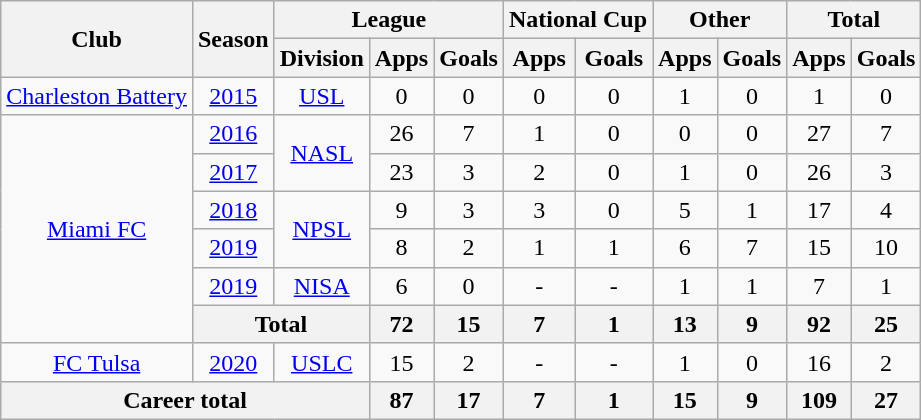<table class="wikitable" style="text-align: center;">
<tr>
<th rowspan="2">Club</th>
<th rowspan="2">Season</th>
<th colspan="3">League</th>
<th colspan="2">National Cup</th>
<th colspan="2">Other</th>
<th colspan="2">Total</th>
</tr>
<tr>
<th>Division</th>
<th>Apps</th>
<th>Goals</th>
<th>Apps</th>
<th>Goals</th>
<th>Apps</th>
<th>Goals</th>
<th>Apps</th>
<th>Goals</th>
</tr>
<tr>
<td><a href='#'>Charleston Battery</a></td>
<td><a href='#'>2015</a></td>
<td><a href='#'>USL</a></td>
<td>0</td>
<td>0</td>
<td>0</td>
<td>0</td>
<td>1</td>
<td>0</td>
<td>1</td>
<td>0</td>
</tr>
<tr>
<td rowspan="6"><a href='#'>Miami FC</a></td>
<td><a href='#'>2016</a></td>
<td rowspan="2"><a href='#'>NASL</a></td>
<td>26</td>
<td>7</td>
<td>1</td>
<td>0</td>
<td>0</td>
<td>0</td>
<td>27</td>
<td>7</td>
</tr>
<tr>
<td><a href='#'>2017</a></td>
<td>23</td>
<td>3</td>
<td>2</td>
<td>0</td>
<td>1</td>
<td>0</td>
<td>26</td>
<td>3</td>
</tr>
<tr>
<td><a href='#'>2018</a></td>
<td rowspan="2"><a href='#'>NPSL</a></td>
<td>9</td>
<td>3</td>
<td>3</td>
<td>0</td>
<td>5</td>
<td>1</td>
<td>17</td>
<td>4</td>
</tr>
<tr>
<td><a href='#'>2019</a></td>
<td>8</td>
<td>2</td>
<td>1</td>
<td>1</td>
<td>6</td>
<td>7</td>
<td>15</td>
<td>10</td>
</tr>
<tr>
<td><a href='#'>2019</a></td>
<td><a href='#'>NISA</a></td>
<td>6</td>
<td>0</td>
<td>-</td>
<td>-</td>
<td>1</td>
<td>1</td>
<td>7</td>
<td>1</td>
</tr>
<tr>
<th colspan="2">Total</th>
<th>72</th>
<th>15</th>
<th>7</th>
<th>1</th>
<th>13</th>
<th>9</th>
<th>92</th>
<th>25</th>
</tr>
<tr>
<td><a href='#'>FC Tulsa</a></td>
<td><a href='#'>2020</a></td>
<td><a href='#'>USLC</a></td>
<td>15</td>
<td>2</td>
<td>-</td>
<td>-</td>
<td>1</td>
<td>0</td>
<td>16</td>
<td>2</td>
</tr>
<tr>
<th colspan="3">Career total</th>
<th>87</th>
<th>17</th>
<th>7</th>
<th>1</th>
<th>15</th>
<th>9</th>
<th>109</th>
<th>27</th>
</tr>
</table>
